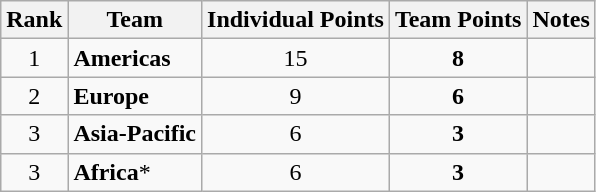<table class="wikitable sortable" style="text-align:center">
<tr>
<th>Rank</th>
<th>Team</th>
<th>Individual Points</th>
<th>Team Points</th>
<th>Notes</th>
</tr>
<tr>
<td>1</td>
<td align="left"><strong>Americas</strong></td>
<td>15</td>
<td><strong>8</strong></td>
<td></td>
</tr>
<tr>
<td>2</td>
<td align="left"><strong>Europe</strong></td>
<td>9</td>
<td><strong>6</strong></td>
<td></td>
</tr>
<tr>
<td>3</td>
<td align="left"><strong>Asia-Pacific</strong></td>
<td>6</td>
<td><strong>3</strong></td>
<td></td>
</tr>
<tr>
<td>3</td>
<td align="left"><strong>Africa</strong>*</td>
<td>6</td>
<td><strong>3</strong></td>
<td></td>
</tr>
</table>
